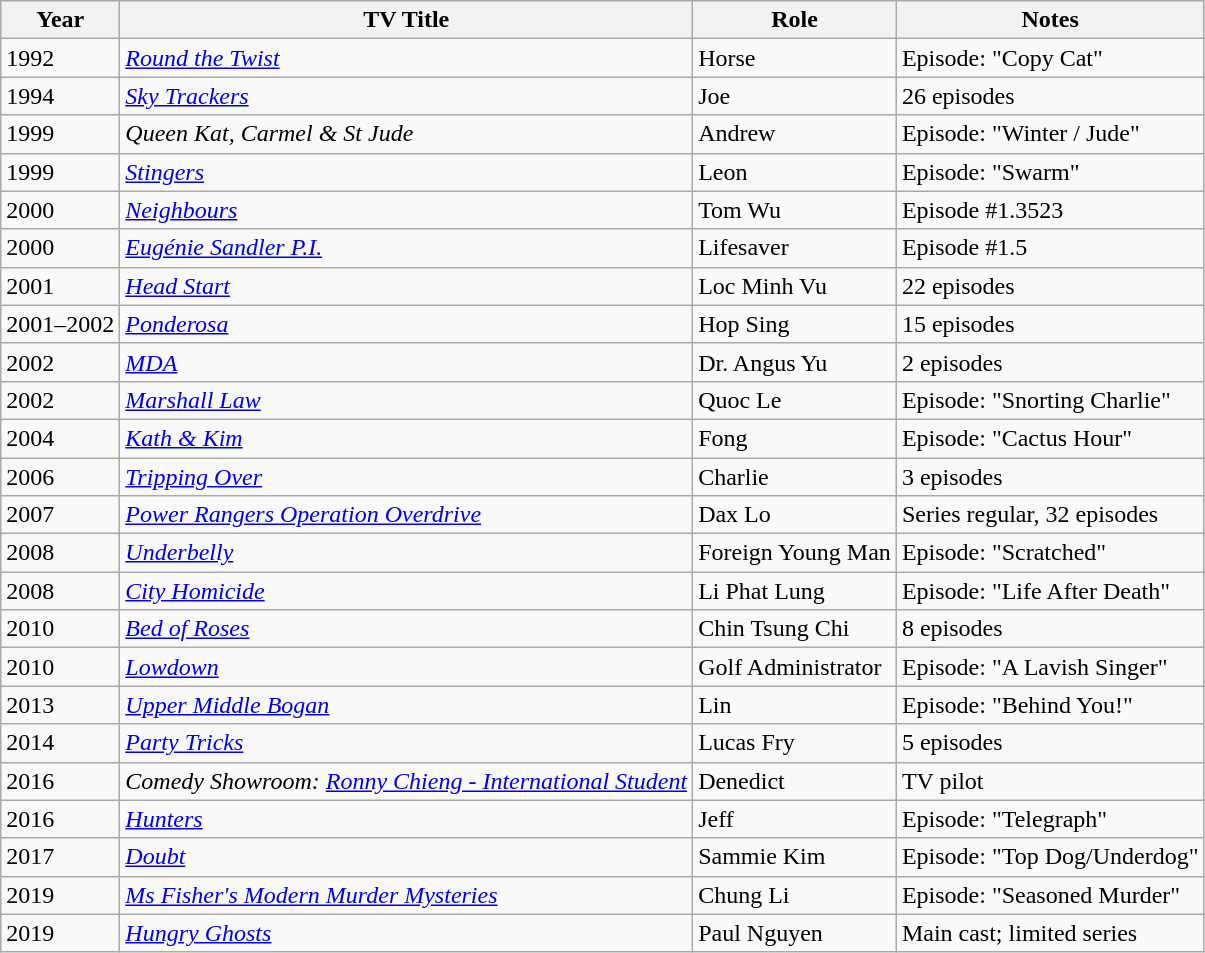<table class="wikitable sortable">
<tr>
<th>Year</th>
<th>TV Title</th>
<th>Role</th>
<th>Notes</th>
</tr>
<tr>
<td>1992</td>
<td><em><a href='#'>Round the Twist</a></em></td>
<td>Horse</td>
<td>Episode: "Copy Cat"</td>
</tr>
<tr>
<td>1994</td>
<td><em><a href='#'>Sky Trackers</a></em></td>
<td>Joe</td>
<td>26 episodes</td>
</tr>
<tr>
<td>1999</td>
<td><em>Queen Kat, Carmel & St Jude</em></td>
<td>Andrew</td>
<td>Episode: "Winter / Jude"</td>
</tr>
<tr>
<td>1999</td>
<td><em><a href='#'>Stingers</a></em></td>
<td>Leon</td>
<td>Episode: "Swarm"</td>
</tr>
<tr>
<td>2000</td>
<td><em><a href='#'>Neighbours</a></em></td>
<td>Tom Wu</td>
<td>Episode #1.3523</td>
</tr>
<tr>
<td>2000</td>
<td><em><a href='#'>Eugénie Sandler P.I.</a></em></td>
<td>Lifesaver</td>
<td>Episode #1.5</td>
</tr>
<tr>
<td>2001</td>
<td><em><a href='#'>Head Start</a></em></td>
<td>Loc Minh Vu</td>
<td>22 episodes</td>
</tr>
<tr>
<td>2001–2002</td>
<td><em><a href='#'>Ponderosa</a></em></td>
<td>Hop Sing</td>
<td>15 episodes</td>
</tr>
<tr>
<td>2002</td>
<td><em><a href='#'>MDA</a></em></td>
<td>Dr. Angus Yu</td>
<td>2 episodes</td>
</tr>
<tr>
<td>2002</td>
<td><em><a href='#'>Marshall Law</a></em></td>
<td>Quoc Le</td>
<td>Episode: "Snorting Charlie"</td>
</tr>
<tr>
<td>2004</td>
<td><em><a href='#'>Kath & Kim</a></em></td>
<td>Fong</td>
<td>Episode: "Cactus Hour"</td>
</tr>
<tr>
<td>2006</td>
<td><em><a href='#'>Tripping Over</a></em></td>
<td>Charlie</td>
<td>3 episodes</td>
</tr>
<tr>
<td>2007</td>
<td><em><a href='#'>Power Rangers Operation Overdrive</a></em></td>
<td>Dax Lo</td>
<td>Series regular, 32 episodes</td>
</tr>
<tr>
<td>2008</td>
<td><em><a href='#'>Underbelly</a></em></td>
<td>Foreign Young Man</td>
<td>Episode: "Scratched"</td>
</tr>
<tr>
<td>2008</td>
<td><em><a href='#'>City Homicide</a></em></td>
<td>Li Phat Lung</td>
<td>Episode: "Life After Death"</td>
</tr>
<tr>
<td>2010</td>
<td><em><a href='#'>Bed of Roses</a></em></td>
<td>Chin Tsung Chi</td>
<td>8 episodes</td>
</tr>
<tr>
<td>2010</td>
<td><em><a href='#'>Lowdown</a></em></td>
<td>Golf Administrator</td>
<td>Episode: "A Lavish Singer"</td>
</tr>
<tr>
<td>2013</td>
<td><em><a href='#'>Upper Middle Bogan</a></em></td>
<td>Lin</td>
<td>Episode: "Behind You!"</td>
</tr>
<tr>
<td>2014</td>
<td><em><a href='#'>Party Tricks</a></em></td>
<td>Lucas Fry</td>
<td>5 episodes</td>
</tr>
<tr>
<td>2016</td>
<td><em>Comedy Showroom: <a href='#'>Ronny Chieng - International Student</a></em></td>
<td>Denedict</td>
<td>TV pilot</td>
</tr>
<tr>
<td>2016</td>
<td><em><a href='#'>Hunters</a></em></td>
<td>Jeff</td>
<td>Episode: "Telegraph"</td>
</tr>
<tr>
<td>2017</td>
<td><em><a href='#'>Doubt</a></em></td>
<td>Sammie Kim</td>
<td>Episode: "Top Dog/Underdog"</td>
</tr>
<tr>
<td>2019</td>
<td><em><a href='#'>Ms Fisher's Modern Murder Mysteries</a></em></td>
<td>Chung Li</td>
<td>Episode: "Seasoned Murder"</td>
</tr>
<tr>
<td>2019</td>
<td><em><a href='#'>Hungry Ghosts</a></em></td>
<td>Paul Nguyen</td>
<td>Main cast; limited series</td>
</tr>
</table>
